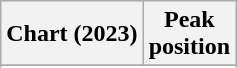<table class="wikitable sortable plainrowheaders" style="text-align:center">
<tr>
<th scope="col">Chart (2023)</th>
<th scope="col">Peak<br>position</th>
</tr>
<tr>
</tr>
<tr>
</tr>
</table>
